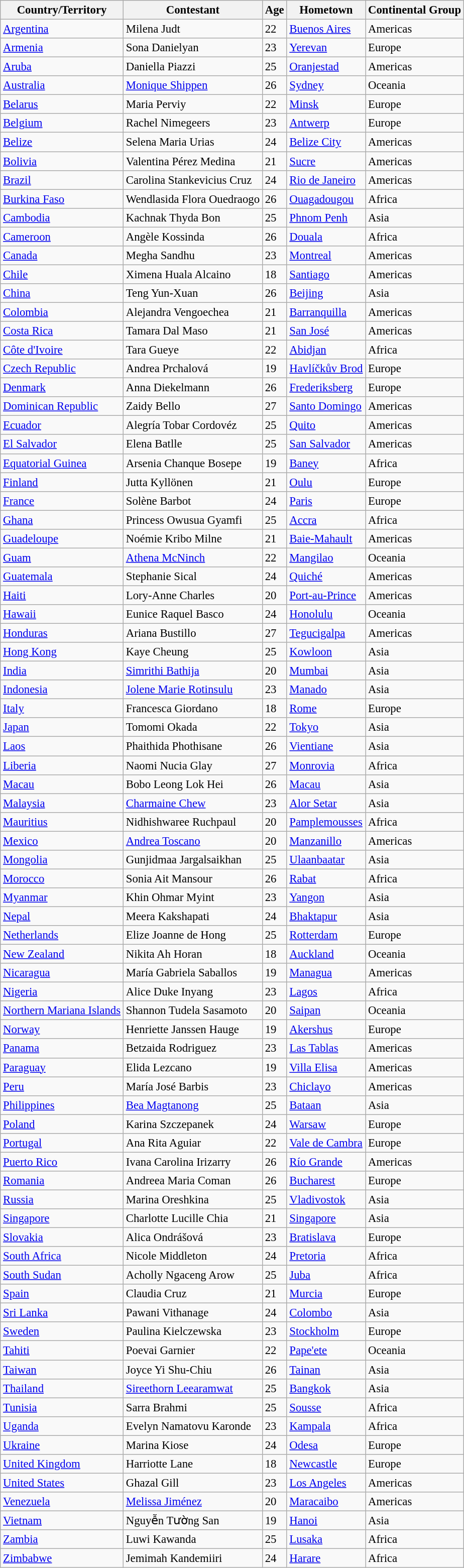<table class="wikitable sortable" style="font-size: 95%;">
<tr>
<th>Country/Territory</th>
<th>Contestant</th>
<th>Age</th>
<th>Hometown</th>
<th>Continental Group</th>
</tr>
<tr>
<td> <a href='#'>Argentina</a></td>
<td>Milena Judt</td>
<td>22</td>
<td><a href='#'>Buenos Aires</a></td>
<td>Americas</td>
</tr>
<tr>
<td> <a href='#'>Armenia</a></td>
<td>Sona Danielyan</td>
<td>23</td>
<td><a href='#'>Yerevan</a></td>
<td>Europe</td>
</tr>
<tr>
<td> <a href='#'>Aruba</a></td>
<td>Daniella Piazzi</td>
<td>25</td>
<td><a href='#'>Oranjestad</a></td>
<td>Americas</td>
</tr>
<tr>
<td> <a href='#'>Australia</a></td>
<td><a href='#'>Monique Shippen</a></td>
<td>26</td>
<td><a href='#'>Sydney</a></td>
<td>Oceania</td>
</tr>
<tr>
<td> <a href='#'>Belarus</a></td>
<td>Maria Perviy</td>
<td>22</td>
<td><a href='#'>Minsk</a></td>
<td>Europe</td>
</tr>
<tr>
<td> <a href='#'>Belgium</a></td>
<td>Rachel Nimegeers</td>
<td>23</td>
<td><a href='#'>Antwerp</a></td>
<td>Europe</td>
</tr>
<tr>
<td> <a href='#'>Belize</a></td>
<td>Selena Maria Urias</td>
<td>24</td>
<td><a href='#'>Belize City</a></td>
<td>Americas</td>
</tr>
<tr>
<td> <a href='#'>Bolivia</a></td>
<td>Valentina Pérez Medina</td>
<td>21</td>
<td><a href='#'>Sucre</a></td>
<td>Americas</td>
</tr>
<tr>
<td> <a href='#'>Brazil</a></td>
<td>Carolina Stankevicius Cruz</td>
<td>24</td>
<td><a href='#'>Rio de Janeiro</a></td>
<td>Americas</td>
</tr>
<tr>
<td> <a href='#'>Burkina Faso</a></td>
<td>Wendlasida Flora Ouedraogo</td>
<td>26</td>
<td><a href='#'>Ouagadougou</a></td>
<td>Africa</td>
</tr>
<tr>
<td> <a href='#'>Cambodia</a></td>
<td>Kachnak Thyda Bon</td>
<td>25</td>
<td><a href='#'>Phnom Penh</a></td>
<td>Asia</td>
</tr>
<tr>
<td> <a href='#'>Cameroon</a></td>
<td>Angèle Kossinda</td>
<td>26</td>
<td><a href='#'>Douala</a></td>
<td>Africa</td>
</tr>
<tr>
<td> <a href='#'>Canada</a></td>
<td>Megha Sandhu</td>
<td>23</td>
<td><a href='#'>Montreal</a></td>
<td>Americas</td>
</tr>
<tr>
<td> <a href='#'>Chile</a></td>
<td>Ximena Huala Alcaino</td>
<td>18</td>
<td><a href='#'>Santiago</a></td>
<td>Americas</td>
</tr>
<tr>
<td> <a href='#'>China</a></td>
<td>Teng Yun-Xuan</td>
<td>26</td>
<td><a href='#'>Beijing</a></td>
<td>Asia</td>
</tr>
<tr>
<td> <a href='#'>Colombia</a></td>
<td>Alejandra Vengoechea</td>
<td>21</td>
<td><a href='#'>Barranquilla</a></td>
<td>Americas</td>
</tr>
<tr>
<td> <a href='#'>Costa Rica</a></td>
<td>Tamara Dal Maso</td>
<td>21</td>
<td><a href='#'>San José</a></td>
<td>Americas</td>
</tr>
<tr>
<td> <a href='#'>Côte d'Ivoire</a></td>
<td>Tara Gueye</td>
<td>22</td>
<td><a href='#'>Abidjan</a></td>
<td>Africa</td>
</tr>
<tr>
<td> <a href='#'>Czech Republic</a></td>
<td>Andrea Prchalová</td>
<td>19</td>
<td><a href='#'>Havlíčkův Brod</a></td>
<td>Europe</td>
</tr>
<tr>
<td> <a href='#'>Denmark</a></td>
<td>Anna Diekelmann</td>
<td>26</td>
<td><a href='#'>Frederiksberg</a></td>
<td>Europe</td>
</tr>
<tr>
<td> <a href='#'>Dominican Republic</a></td>
<td>Zaidy Bello</td>
<td>27</td>
<td><a href='#'>Santo Domingo</a></td>
<td>Americas</td>
</tr>
<tr>
<td> <a href='#'>Ecuador</a></td>
<td>Alegría Tobar Cordovéz</td>
<td>25</td>
<td><a href='#'>Quito</a></td>
<td>Americas</td>
</tr>
<tr>
<td> <a href='#'>El Salvador</a></td>
<td>Elena Batlle</td>
<td>25</td>
<td><a href='#'>San Salvador</a></td>
<td>Americas</td>
</tr>
<tr>
<td> <a href='#'>Equatorial Guinea</a></td>
<td>Arsenia Chanque Bosepe</td>
<td>19</td>
<td><a href='#'>Baney</a></td>
<td>Africa</td>
</tr>
<tr>
<td> <a href='#'>Finland</a></td>
<td>Jutta Kyllönen</td>
<td>21</td>
<td><a href='#'>Oulu</a></td>
<td>Europe</td>
</tr>
<tr>
<td> <a href='#'>France</a></td>
<td>Solène Barbot</td>
<td>24</td>
<td><a href='#'>Paris</a></td>
<td>Europe</td>
</tr>
<tr>
<td> <a href='#'>Ghana</a></td>
<td>Princess Owusua Gyamfi</td>
<td>25</td>
<td><a href='#'>Accra</a></td>
<td>Africa</td>
</tr>
<tr>
<td> <a href='#'>Guadeloupe</a></td>
<td>Noémie Kribo Milne</td>
<td>21</td>
<td><a href='#'>Baie-Mahault</a></td>
<td>Americas</td>
</tr>
<tr>
<td> <a href='#'>Guam</a></td>
<td><a href='#'>Athena McNinch</a></td>
<td>22</td>
<td><a href='#'>Mangilao</a></td>
<td>Oceania</td>
</tr>
<tr>
<td> <a href='#'>Guatemala</a></td>
<td>Stephanie Sical</td>
<td>24</td>
<td><a href='#'>Quiché</a></td>
<td>Americas</td>
</tr>
<tr>
<td> <a href='#'>Haiti</a></td>
<td>Lory-Anne Charles</td>
<td>20</td>
<td><a href='#'>Port-au-Prince</a></td>
<td>Americas</td>
</tr>
<tr>
<td> <a href='#'>Hawaii</a></td>
<td>Eunice Raquel Basco</td>
<td>24</td>
<td><a href='#'>Honolulu</a></td>
<td>Oceania</td>
</tr>
<tr>
<td> <a href='#'>Honduras</a></td>
<td>Ariana Bustillo</td>
<td>27</td>
<td><a href='#'>Tegucigalpa</a></td>
<td>Americas</td>
</tr>
<tr>
<td> <a href='#'>Hong Kong</a></td>
<td>Kaye Cheung</td>
<td>25</td>
<td><a href='#'>Kowloon</a></td>
<td>Asia</td>
</tr>
<tr>
<td> <a href='#'>India</a></td>
<td><a href='#'>Simrithi Bathija</a></td>
<td>20</td>
<td><a href='#'>Mumbai</a></td>
<td>Asia</td>
</tr>
<tr>
<td> <a href='#'>Indonesia</a></td>
<td><a href='#'>Jolene Marie Rotinsulu</a></td>
<td>23</td>
<td><a href='#'>Manado</a></td>
<td>Asia</td>
</tr>
<tr>
<td> <a href='#'>Italy</a></td>
<td>Francesca Giordano</td>
<td>18</td>
<td><a href='#'>Rome</a></td>
<td>Europe</td>
</tr>
<tr>
<td> <a href='#'>Japan</a></td>
<td>Tomomi Okada</td>
<td>22</td>
<td><a href='#'>Tokyo</a></td>
<td>Asia</td>
</tr>
<tr>
<td> <a href='#'>Laos</a></td>
<td>Phaithida Phothisane</td>
<td>26</td>
<td><a href='#'>Vientiane</a></td>
<td>Asia</td>
</tr>
<tr>
<td> <a href='#'>Liberia</a></td>
<td>Naomi Nucia Glay</td>
<td>27</td>
<td><a href='#'>Monrovia</a></td>
<td>Africa</td>
</tr>
<tr>
<td> <a href='#'>Macau</a></td>
<td>Bobo Leong Lok Hei</td>
<td>26</td>
<td><a href='#'>Macau</a></td>
<td>Asia</td>
</tr>
<tr>
<td> <a href='#'>Malaysia</a></td>
<td><a href='#'>Charmaine Chew</a></td>
<td>23</td>
<td><a href='#'>Alor Setar</a></td>
<td>Asia</td>
</tr>
<tr>
<td> <a href='#'>Mauritius</a></td>
<td>Nidhishwaree Ruchpaul</td>
<td>20</td>
<td><a href='#'>Pamplemousses</a></td>
<td>Africa</td>
</tr>
<tr>
<td> <a href='#'>Mexico</a></td>
<td><a href='#'>Andrea Toscano</a></td>
<td>20</td>
<td><a href='#'>Manzanillo</a></td>
<td>Americas</td>
</tr>
<tr>
<td> <a href='#'>Mongolia</a></td>
<td>Gunjidmaa Jargalsaikhan</td>
<td>25</td>
<td><a href='#'>Ulaanbaatar</a></td>
<td>Asia</td>
</tr>
<tr>
<td> <a href='#'>Morocco</a></td>
<td>Sonia Ait Mansour</td>
<td>26</td>
<td><a href='#'>Rabat</a></td>
<td>Africa</td>
</tr>
<tr>
<td> <a href='#'>Myanmar</a></td>
<td>Khin Ohmar Myint</td>
<td>23</td>
<td><a href='#'>Yangon</a></td>
<td>Asia</td>
</tr>
<tr>
<td> <a href='#'>Nepal</a></td>
<td>Meera Kakshapati</td>
<td>24</td>
<td><a href='#'>Bhaktapur</a></td>
<td>Asia</td>
</tr>
<tr>
<td> <a href='#'>Netherlands</a></td>
<td>Elize Joanne de Hong</td>
<td>25</td>
<td><a href='#'>Rotterdam</a></td>
<td>Europe</td>
</tr>
<tr>
<td> <a href='#'>New Zealand</a></td>
<td>Nikita Ah Horan</td>
<td>18</td>
<td><a href='#'>Auckland</a></td>
<td>Oceania</td>
</tr>
<tr>
<td> <a href='#'>Nicaragua</a></td>
<td>María Gabriela Saballos</td>
<td>19</td>
<td><a href='#'>Managua</a></td>
<td>Americas</td>
</tr>
<tr>
<td> <a href='#'>Nigeria</a></td>
<td>Alice Duke Inyang</td>
<td>23</td>
<td><a href='#'>Lagos</a></td>
<td>Africa</td>
</tr>
<tr>
<td> <a href='#'>Northern Mariana Islands</a></td>
<td>Shannon Tudela Sasamoto</td>
<td>20</td>
<td><a href='#'>Saipan</a></td>
<td>Oceania</td>
</tr>
<tr>
<td> <a href='#'>Norway</a></td>
<td>Henriette Janssen Hauge</td>
<td>19</td>
<td><a href='#'>Akershus</a></td>
<td>Europe</td>
</tr>
<tr>
<td> <a href='#'>Panama</a></td>
<td>Betzaida Rodriguez</td>
<td>23</td>
<td><a href='#'>Las Tablas</a></td>
<td>Americas</td>
</tr>
<tr>
<td> <a href='#'>Paraguay</a></td>
<td>Elida Lezcano</td>
<td>19</td>
<td><a href='#'>Villa Elisa</a></td>
<td>Americas</td>
</tr>
<tr>
<td> <a href='#'>Peru</a></td>
<td>María José Barbis</td>
<td>23</td>
<td><a href='#'>Chiclayo</a></td>
<td>Americas</td>
</tr>
<tr>
<td> <a href='#'>Philippines</a></td>
<td><a href='#'>Bea Magtanong</a></td>
<td>25</td>
<td><a href='#'>Bataan</a></td>
<td>Asia</td>
</tr>
<tr>
<td> <a href='#'>Poland</a></td>
<td>Karina Szczepanek</td>
<td>24</td>
<td><a href='#'>Warsaw</a></td>
<td>Europe</td>
</tr>
<tr>
<td> <a href='#'>Portugal</a></td>
<td>Ana Rita Aguiar</td>
<td>22</td>
<td><a href='#'>Vale de Cambra</a></td>
<td>Europe</td>
</tr>
<tr>
<td> <a href='#'>Puerto Rico</a></td>
<td>Ivana Carolina Irizarry</td>
<td>26</td>
<td><a href='#'>Río Grande</a></td>
<td>Americas</td>
</tr>
<tr>
<td> <a href='#'>Romania</a></td>
<td>Andreea Maria Coman</td>
<td>26</td>
<td><a href='#'>Bucharest</a></td>
<td>Europe</td>
</tr>
<tr>
<td> <a href='#'>Russia</a></td>
<td>Marina Oreshkina</td>
<td>25</td>
<td><a href='#'>Vladivostok</a></td>
<td>Asia</td>
</tr>
<tr>
<td> <a href='#'>Singapore</a></td>
<td>Charlotte Lucille Chia</td>
<td>21</td>
<td><a href='#'>Singapore</a></td>
<td>Asia</td>
</tr>
<tr>
<td> <a href='#'>Slovakia</a></td>
<td>Alica Ondrášová</td>
<td>23</td>
<td><a href='#'>Bratislava</a></td>
<td>Europe</td>
</tr>
<tr>
<td> <a href='#'>South Africa</a></td>
<td>Nicole Middleton</td>
<td>24</td>
<td><a href='#'>Pretoria</a></td>
<td>Africa</td>
</tr>
<tr>
<td> <a href='#'>South Sudan</a></td>
<td>Acholly Ngaceng Arow</td>
<td>25</td>
<td><a href='#'>Juba</a></td>
<td>Africa</td>
</tr>
<tr>
<td> <a href='#'>Spain</a></td>
<td>Claudia Cruz</td>
<td>21</td>
<td><a href='#'>Murcia</a></td>
<td>Europe</td>
</tr>
<tr>
<td> <a href='#'>Sri Lanka</a></td>
<td>Pawani Vithanage</td>
<td>24</td>
<td><a href='#'>Colombo</a></td>
<td>Asia</td>
</tr>
<tr>
<td> <a href='#'>Sweden</a></td>
<td>Paulina Kielczewska</td>
<td>23</td>
<td><a href='#'>Stockholm</a></td>
<td>Europe</td>
</tr>
<tr>
<td> <a href='#'>Tahiti</a></td>
<td>Poevai Garnier</td>
<td>22</td>
<td><a href='#'>Pape'ete</a></td>
<td>Oceania</td>
</tr>
<tr>
<td> <a href='#'>Taiwan</a></td>
<td>Joyce Yi Shu-Chiu</td>
<td>26</td>
<td><a href='#'>Tainan</a></td>
<td>Asia</td>
</tr>
<tr>
<td> <a href='#'>Thailand</a></td>
<td><a href='#'>Sireethorn Leearamwat</a></td>
<td>25</td>
<td><a href='#'>Bangkok</a></td>
<td>Asia</td>
</tr>
<tr>
<td> <a href='#'>Tunisia</a></td>
<td>Sarra Brahmi</td>
<td>25</td>
<td><a href='#'>Sousse</a></td>
<td>Africa</td>
</tr>
<tr>
<td> <a href='#'>Uganda</a></td>
<td>Evelyn Namatovu Karonde</td>
<td>23</td>
<td><a href='#'>Kampala</a></td>
<td>Africa</td>
</tr>
<tr>
<td> <a href='#'>Ukraine</a></td>
<td>Marina Kiose</td>
<td>24</td>
<td><a href='#'>Odesa</a></td>
<td>Europe</td>
</tr>
<tr>
<td> <a href='#'>United Kingdom</a></td>
<td>Harriotte Lane</td>
<td>18</td>
<td><a href='#'>Newcastle</a></td>
<td>Europe</td>
</tr>
<tr>
<td> <a href='#'>United States</a></td>
<td>Ghazal Gill</td>
<td>23</td>
<td><a href='#'>Los Angeles</a></td>
<td>Americas</td>
</tr>
<tr>
<td> <a href='#'>Venezuela</a></td>
<td><a href='#'>Melissa Jiménez</a></td>
<td>20</td>
<td><a href='#'>Maracaibo</a></td>
<td>Americas</td>
</tr>
<tr>
<td> <a href='#'>Vietnam</a></td>
<td>Nguyễn Tường San</td>
<td>19</td>
<td><a href='#'>Hanoi</a></td>
<td>Asia</td>
</tr>
<tr>
<td> <a href='#'>Zambia</a></td>
<td>Luwi Kawanda</td>
<td>25</td>
<td><a href='#'>Lusaka</a></td>
<td>Africa</td>
</tr>
<tr>
<td> <a href='#'>Zimbabwe</a></td>
<td>Jemimah Kandemiiri</td>
<td>24</td>
<td><a href='#'>Harare</a></td>
<td>Africa</td>
</tr>
</table>
